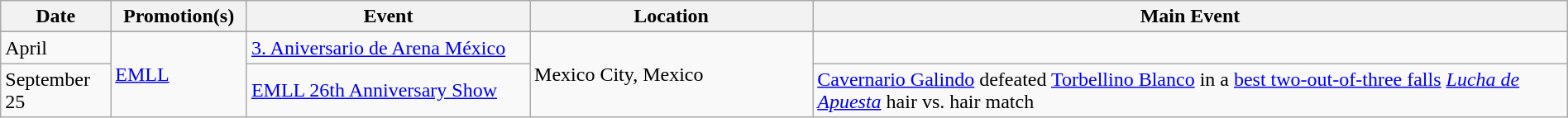<table class="wikitable" style="width:100%;">
<tr>
<th width=5%>Date</th>
<th width=5%>Promotion(s)</th>
<th style="width:15%;">Event</th>
<th style="width:15%;">Location</th>
<th style="width:40%;">Main Event</th>
</tr>
<tr style="width:20%;"| Notes>
</tr>
<tr>
<td>April</td>
<td rowspan=2><a href='#'>EMLL</a></td>
<td><a href='#'>3. Aniversario de Arena México</a></td>
<td rowspan=2>Mexico City, Mexico</td>
<td> </td>
</tr>
<tr>
<td>September 25</td>
<td><a href='#'>EMLL 26th Anniversary Show</a></td>
<td><a href='#'>Cavernario Galindo</a> defeated <a href='#'>Torbellino Blanco</a> in a <a href='#'>best two-out-of-three falls</a> <em><a href='#'>Lucha de Apuesta</a></em> hair vs. hair match</td>
</tr>
</table>
